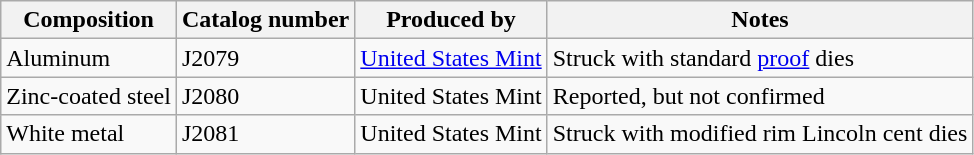<table class="wikitable">
<tr>
<th>Composition</th>
<th>Catalog number</th>
<th>Produced by</th>
<th>Notes</th>
</tr>
<tr>
<td>Aluminum</td>
<td>J2079</td>
<td><a href='#'>United States Mint</a></td>
<td>Struck with standard <a href='#'>proof</a> dies</td>
</tr>
<tr>
<td>Zinc-coated steel</td>
<td>J2080</td>
<td>United States Mint</td>
<td>Reported, but not confirmed</td>
</tr>
<tr>
<td>White metal</td>
<td>J2081</td>
<td>United States Mint</td>
<td>Struck with modified rim Lincoln cent dies</td>
</tr>
</table>
